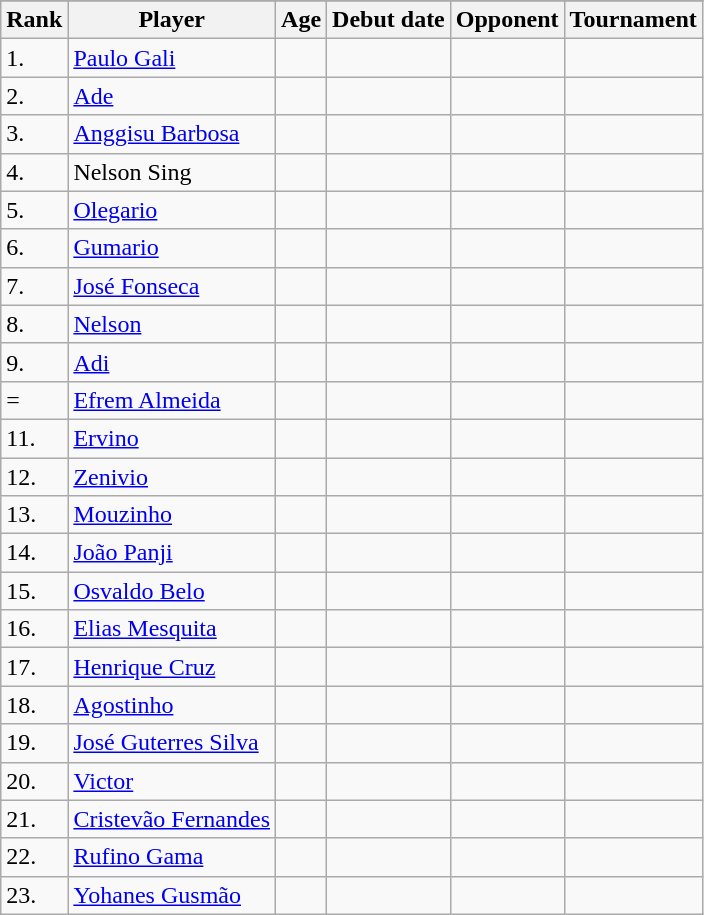<table class="wikitable">
<tr>
</tr>
<tr>
<th>Rank</th>
<th>Player</th>
<th>Age</th>
<th>Debut date</th>
<th>Opponent</th>
<th>Tournament</th>
</tr>
<tr>
<td>1.</td>
<td><a href='#'>Paulo Gali</a></td>
<td></td>
<td></td>
<td></td>
<td></td>
</tr>
<tr>
<td>2.</td>
<td><a href='#'>Ade</a></td>
<td></td>
<td></td>
<td></td>
<td></td>
</tr>
<tr>
<td>3.</td>
<td><a href='#'>Anggisu Barbosa</a></td>
<td></td>
<td></td>
<td></td>
<td></td>
</tr>
<tr>
<td>4.</td>
<td>Nelson Sing</td>
<td></td>
<td></td>
<td></td>
<td></td>
</tr>
<tr>
<td>5.</td>
<td><a href='#'>Olegario</a></td>
<td></td>
<td></td>
<td></td>
<td></td>
</tr>
<tr>
<td>6.</td>
<td><a href='#'>Gumario</a></td>
<td></td>
<td></td>
<td></td>
<td></td>
</tr>
<tr>
<td>7.</td>
<td><a href='#'>José Fonseca</a></td>
<td></td>
<td></td>
<td></td>
<td></td>
</tr>
<tr>
<td>8.</td>
<td><a href='#'>Nelson</a></td>
<td></td>
<td></td>
<td></td>
<td></td>
</tr>
<tr>
<td>9.</td>
<td><a href='#'>Adi</a></td>
<td></td>
<td></td>
<td></td>
<td></td>
</tr>
<tr>
<td>=</td>
<td><a href='#'>Efrem Almeida</a></td>
<td></td>
<td></td>
<td></td>
<td></td>
</tr>
<tr>
<td>11.</td>
<td><a href='#'>Ervino</a></td>
<td></td>
<td></td>
<td></td>
<td></td>
</tr>
<tr>
<td>12.</td>
<td><a href='#'>Zenivio</a></td>
<td></td>
<td></td>
<td></td>
<td></td>
</tr>
<tr>
<td>13.</td>
<td><a href='#'>Mouzinho</a></td>
<td></td>
<td></td>
<td></td>
<td></td>
</tr>
<tr>
<td>14.</td>
<td><a href='#'>João Panji</a></td>
<td></td>
<td></td>
<td></td>
<td></td>
</tr>
<tr>
<td>15.</td>
<td><a href='#'>Osvaldo Belo</a></td>
<td></td>
<td></td>
<td></td>
<td></td>
</tr>
<tr>
<td>16.</td>
<td><a href='#'>Elias Mesquita</a></td>
<td></td>
<td></td>
<td></td>
<td></td>
</tr>
<tr>
<td>17.</td>
<td><a href='#'>Henrique Cruz</a></td>
<td></td>
<td></td>
<td></td>
<td></td>
</tr>
<tr>
<td>18.</td>
<td><a href='#'>Agostinho</a></td>
<td></td>
<td></td>
<td></td>
<td></td>
</tr>
<tr>
<td>19.</td>
<td><a href='#'>José Guterres Silva</a></td>
<td></td>
<td></td>
<td></td>
<td></td>
</tr>
<tr>
<td>20.</td>
<td><a href='#'>Victor</a></td>
<td></td>
<td></td>
<td></td>
<td></td>
</tr>
<tr>
<td>21.</td>
<td><a href='#'>Cristevão Fernandes</a></td>
<td></td>
<td></td>
<td></td>
<td></td>
</tr>
<tr>
<td>22.</td>
<td><a href='#'>Rufino Gama</a></td>
<td></td>
<td></td>
<td></td>
<td></td>
</tr>
<tr>
<td>23.</td>
<td><a href='#'>Yohanes Gusmão</a></td>
<td></td>
<td></td>
<td></td>
<td></td>
</tr>
</table>
